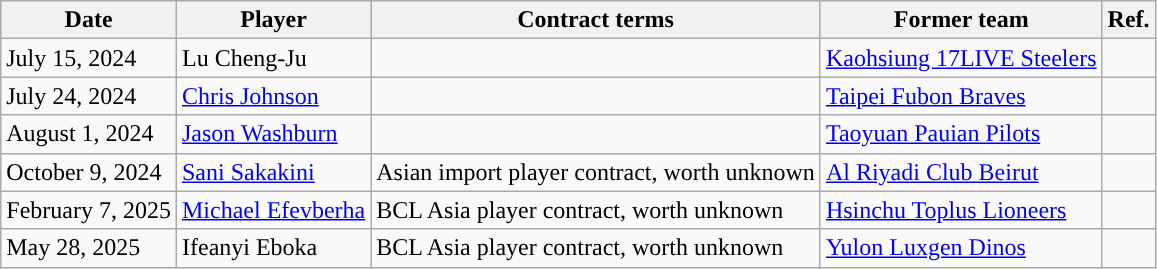<table class="wikitable">
<tr>
<th>Date</th>
<th>Player</th>
<th>Contract terms</th>
<th>Former team</th>
<th>Ref.</th>
</tr>
<tr>
<td>July 15, 2024</td>
<td>Lu Cheng-Ju</td>
<td></td>
<td> <a href='#'>Kaohsiung 17LIVE Steelers</a></td>
<td></td>
</tr>
<tr>
<td>July 24, 2024</td>
<td><a href='#'>Chris Johnson</a></td>
<td></td>
<td> <a href='#'>Taipei Fubon Braves</a></td>
<td></td>
</tr>
<tr>
<td>August 1, 2024</td>
<td><a href='#'>Jason Washburn</a></td>
<td></td>
<td> <a href='#'>Taoyuan Pauian Pilots</a></td>
<td></td>
</tr>
<tr>
<td>October 9, 2024</td>
<td><a href='#'>Sani Sakakini</a></td>
<td>Asian import player contract, worth unknown</td>
<td> <a href='#'>Al Riyadi Club Beirut</a></td>
<td></td>
</tr>
<tr>
<td>February 7, 2025</td>
<td><a href='#'>Michael Efevberha</a></td>
<td>BCL Asia player contract, worth unknown</td>
<td> <a href='#'>Hsinchu Toplus Lioneers</a></td>
<td></td>
</tr>
<tr>
<td>May 28, 2025</td>
<td>Ifeanyi Eboka</td>
<td>BCL Asia player contract, worth unknown</td>
<td> <a href='#'>Yulon Luxgen Dinos</a></td>
<td></td>
</tr>
</table>
